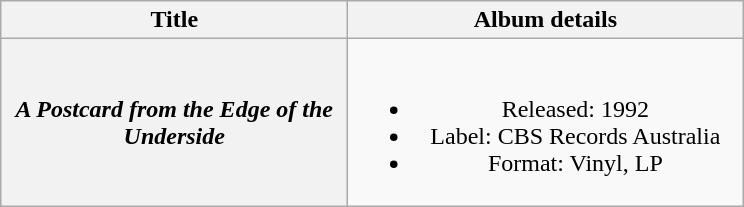<table class="wikitable plainrowheaders" style="text-align:center;">
<tr>
<th scope="col" rowspan="1" style="width:14em;">Title</th>
<th scope="col" rowspan="1" style="width:16em;">Album details</th>
</tr>
<tr>
<th scope="row"><em>A Postcard from the Edge of the Underside</em></th>
<td><br><ul><li>Released: 1992</li><li>Label: CBS Records Australia</li><li>Format: Vinyl, LP</li></ul></td>
</tr>
</table>
